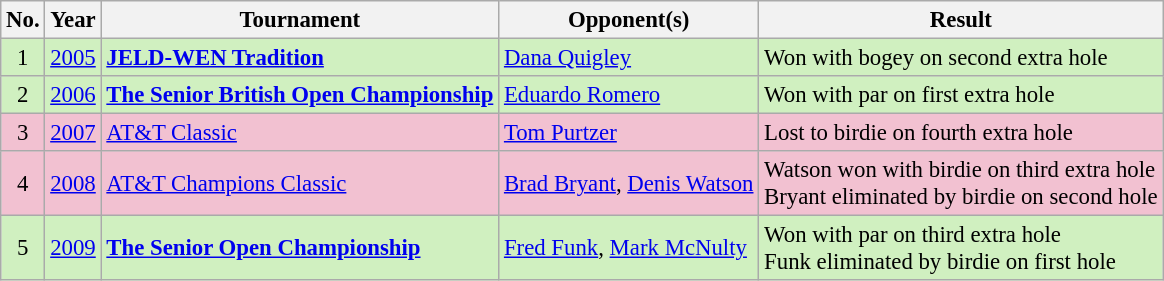<table class="wikitable" style="font-size:95%;">
<tr>
<th>No.</th>
<th>Year</th>
<th>Tournament</th>
<th>Opponent(s)</th>
<th>Result</th>
</tr>
<tr style="background:#D0F0C0;">
<td align=center>1</td>
<td><a href='#'>2005</a></td>
<td><strong><a href='#'>JELD-WEN Tradition</a></strong></td>
<td> <a href='#'>Dana Quigley</a></td>
<td>Won with bogey on second extra hole</td>
</tr>
<tr style="background:#D0F0C0;">
<td align=center>2</td>
<td><a href='#'>2006</a></td>
<td><strong><a href='#'>The Senior British Open Championship</a></strong></td>
<td> <a href='#'>Eduardo Romero</a></td>
<td>Won with par on first extra hole</td>
</tr>
<tr style="background:#F2C1D1;">
<td align=center>3</td>
<td><a href='#'>2007</a></td>
<td><a href='#'>AT&T Classic</a></td>
<td> <a href='#'>Tom Purtzer</a></td>
<td>Lost to birdie on fourth extra hole</td>
</tr>
<tr style="background:#F2C1D1;">
<td align=center>4</td>
<td><a href='#'>2008</a></td>
<td><a href='#'>AT&T Champions Classic</a></td>
<td> <a href='#'>Brad Bryant</a>,  <a href='#'>Denis Watson</a></td>
<td>Watson won with birdie on third extra hole<br>Bryant eliminated by birdie on second hole</td>
</tr>
<tr style="background:#D0F0C0;">
<td align=center>5</td>
<td><a href='#'>2009</a></td>
<td><strong><a href='#'>The Senior Open Championship</a></strong></td>
<td> <a href='#'>Fred Funk</a>,  <a href='#'>Mark McNulty</a></td>
<td>Won with par on third extra hole<br>Funk eliminated by birdie on first hole</td>
</tr>
</table>
